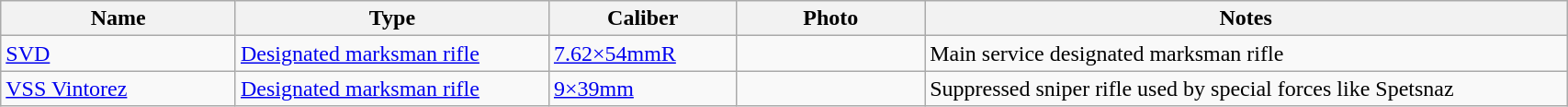<table class="wikitable" style="width:90%;">
<tr>
<th style="width:15%;">Name</th>
<th style="width:20%;">Type</th>
<th style="width:12%;">Caliber</th>
<th style="width:12%;">Photo</th>
<th>Notes</th>
</tr>
<tr>
<td><a href='#'>SVD</a></td>
<td><a href='#'>Designated marksman rifle</a></td>
<td><a href='#'>7.62×54mmR</a></td>
<td></td>
<td>Main service designated marksman rifle</td>
</tr>
<tr>
<td><a href='#'>VSS Vintorez</a></td>
<td><a href='#'>Designated marksman rifle</a></td>
<td><a href='#'>9×39mm</a></td>
<td></td>
<td>Suppressed sniper rifle used by special forces like Spetsnaz</td>
</tr>
</table>
